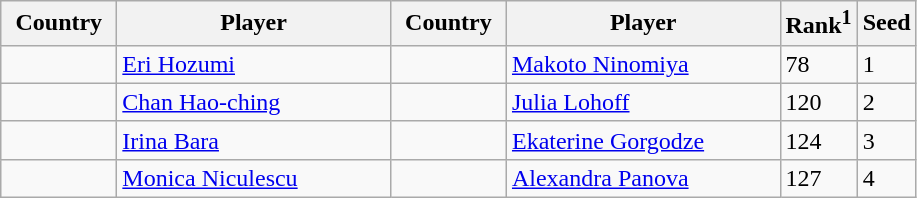<table class="sortable wikitable">
<tr>
<th width="70">Country</th>
<th width="175">Player</th>
<th width="70">Country</th>
<th width="175">Player</th>
<th>Rank<sup>1</sup></th>
<th>Seed</th>
</tr>
<tr>
<td></td>
<td><a href='#'>Eri Hozumi</a></td>
<td></td>
<td><a href='#'>Makoto Ninomiya</a></td>
<td>78</td>
<td>1</td>
</tr>
<tr>
<td></td>
<td><a href='#'>Chan Hao-ching</a></td>
<td></td>
<td><a href='#'>Julia Lohoff</a></td>
<td>120</td>
<td>2</td>
</tr>
<tr>
<td></td>
<td><a href='#'>Irina Bara</a></td>
<td></td>
<td><a href='#'>Ekaterine Gorgodze</a></td>
<td>124</td>
<td>3</td>
</tr>
<tr>
<td></td>
<td><a href='#'>Monica Niculescu</a></td>
<td></td>
<td><a href='#'>Alexandra Panova</a></td>
<td>127</td>
<td>4</td>
</tr>
</table>
